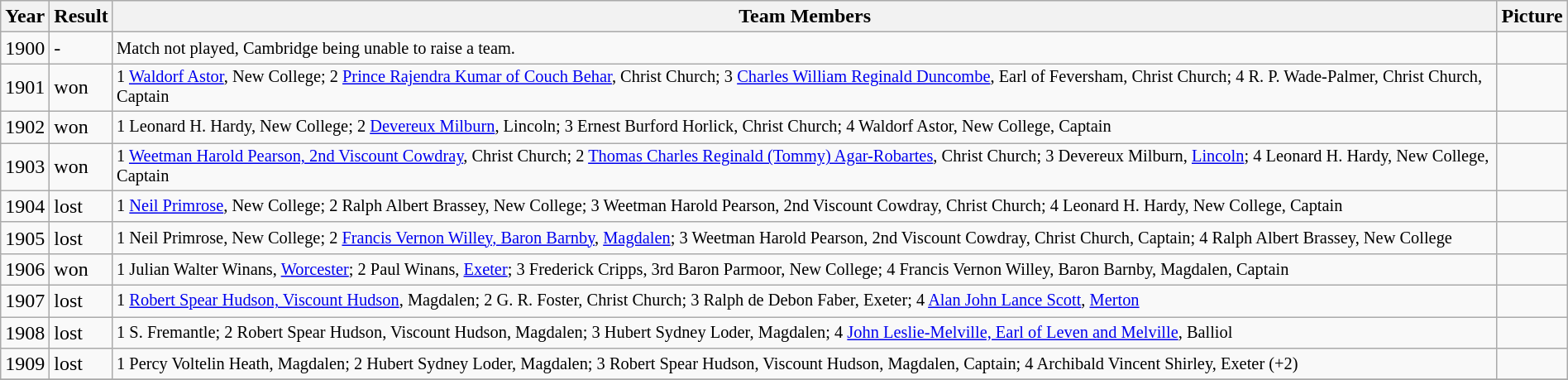<table class="wikitable" width="100%">
<tr>
<th>Year</th>
<th>Result</th>
<th>Team Members</th>
<th>Picture</th>
</tr>
<tr>
<td>1900</td>
<td>-</td>
<td style="font-size:85%">Match not played, Cambridge being unable to raise a team.</td>
<td></td>
</tr>
<tr>
<td>1901</td>
<td>won</td>
<td style="font-size:85%">1 <a href='#'>Waldorf Astor</a>, New College; 2 <a href='#'>Prince Rajendra Kumar of Couch Behar</a>, Christ Church; 3 <a href='#'>Charles William Reginald Duncombe</a>, Earl of Feversham, Christ Church; 4 R. P. Wade-Palmer, Christ Church, Captain</td>
<td></td>
</tr>
<tr>
<td>1902</td>
<td>won</td>
<td style="font-size:85%">1 Leonard H. Hardy, New College; 2 <a href='#'>Devereux Milburn</a>, Lincoln; 3 Ernest Burford Horlick, Christ Church; 4 Waldorf Astor, New College, Captain</td>
<td></td>
</tr>
<tr>
<td>1903</td>
<td>won</td>
<td style="font-size:85%">1 <a href='#'>Weetman Harold Pearson, 2nd Viscount Cowdray</a>, Christ Church; 2 <a href='#'>Thomas Charles Reginald (Tommy) Agar-Robartes</a>, Christ Church; 3 Devereux Milburn, <a href='#'>Lincoln</a>; 4 Leonard H. Hardy, New College, Captain</td>
<td></td>
</tr>
<tr>
<td>1904</td>
<td>lost</td>
<td style="font-size:85%">1 <a href='#'>Neil Primrose</a>, New College; 2 Ralph Albert Brassey, New College; 3 Weetman Harold Pearson, 2nd Viscount Cowdray, Christ Church; 4 Leonard H. Hardy, New College, Captain</td>
<td></td>
</tr>
<tr>
<td>1905</td>
<td>lost</td>
<td style="font-size:85%">1 Neil Primrose, New College; 2 <a href='#'>Francis Vernon Willey, Baron Barnby</a>, <a href='#'>Magdalen</a>; 3 Weetman Harold Pearson, 2nd Viscount Cowdray, Christ Church, Captain; 4 Ralph Albert Brassey, New College</td>
<td></td>
</tr>
<tr>
<td>1906</td>
<td>won</td>
<td style="font-size:85%">1 Julian Walter Winans, <a href='#'>Worcester</a>; 2 Paul Winans, <a href='#'>Exeter</a>; 3 Frederick Cripps, 3rd Baron Parmoor, New College; 4 Francis Vernon Willey, Baron Barnby, Magdalen, Captain</td>
<td><br>

</td>
</tr>
<tr>
<td>1907</td>
<td>lost</td>
<td style="font-size:85%">1 <a href='#'>Robert Spear Hudson, Viscount Hudson</a>, Magdalen; 2 G. R. Foster, Christ Church; 3 Ralph de Debon Faber, Exeter; 4 <a href='#'>Alan John Lance Scott</a>, <a href='#'>Merton</a></td>
<td></td>
</tr>
<tr>
<td>1908</td>
<td>lost</td>
<td style="font-size:85%">1 S. Fremantle; 2 Robert Spear Hudson, Viscount Hudson, Magdalen; 3 Hubert Sydney Loder, Magdalen; 4 <a href='#'>John Leslie-Melville, Earl of Leven and Melville</a>, Balliol</td>
<td></td>
</tr>
<tr>
<td>1909</td>
<td>lost</td>
<td style="font-size:85%">1 Percy Voltelin Heath, Magdalen; 2 Hubert Sydney Loder, Magdalen; 3 Robert Spear Hudson, Viscount Hudson, Magdalen, Captain; 4 Archibald Vincent Shirley, Exeter (+2)</td>
<td></td>
</tr>
<tr>
</tr>
</table>
